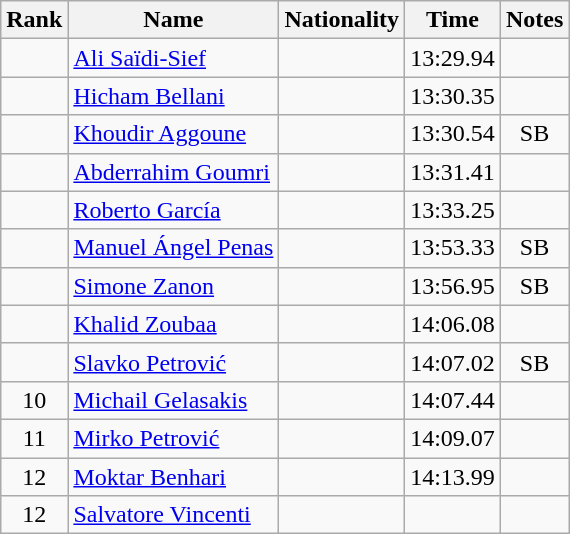<table class="wikitable sortable" style="text-align:center">
<tr>
<th>Rank</th>
<th>Name</th>
<th>Nationality</th>
<th>Time</th>
<th>Notes</th>
</tr>
<tr>
<td></td>
<td align=left><a href='#'>Ali Saïdi-Sief</a></td>
<td align=left></td>
<td>13:29.94</td>
<td></td>
</tr>
<tr>
<td></td>
<td align=left><a href='#'>Hicham Bellani</a></td>
<td align=left></td>
<td>13:30.35</td>
<td></td>
</tr>
<tr>
<td></td>
<td align=left><a href='#'>Khoudir Aggoune</a></td>
<td align=left></td>
<td>13:30.54</td>
<td>SB</td>
</tr>
<tr>
<td></td>
<td align=left><a href='#'>Abderrahim Goumri</a></td>
<td align=left></td>
<td>13:31.41</td>
<td></td>
</tr>
<tr>
<td></td>
<td align=left><a href='#'>Roberto García</a></td>
<td align=left></td>
<td>13:33.25</td>
<td></td>
</tr>
<tr>
<td></td>
<td align=left><a href='#'>Manuel Ángel Penas</a></td>
<td align=left></td>
<td>13:53.33</td>
<td>SB</td>
</tr>
<tr>
<td></td>
<td align=left><a href='#'>Simone Zanon</a></td>
<td align=left></td>
<td>13:56.95</td>
<td>SB</td>
</tr>
<tr>
<td></td>
<td align=left><a href='#'>Khalid Zoubaa</a></td>
<td align=left></td>
<td>14:06.08</td>
<td></td>
</tr>
<tr>
<td></td>
<td align=left><a href='#'>Slavko Petrović</a></td>
<td align=left></td>
<td>14:07.02</td>
<td>SB</td>
</tr>
<tr>
<td>10</td>
<td align=left><a href='#'>Michail Gelasakis</a></td>
<td align=left></td>
<td>14:07.44</td>
<td></td>
</tr>
<tr>
<td>11</td>
<td align=left><a href='#'>Mirko Petrović</a></td>
<td align=left></td>
<td>14:09.07</td>
<td></td>
</tr>
<tr>
<td>12</td>
<td align=left><a href='#'>Moktar Benhari</a></td>
<td align=left></td>
<td>14:13.99</td>
<td></td>
</tr>
<tr>
<td>12</td>
<td align=left><a href='#'>Salvatore Vincenti</a></td>
<td align=left></td>
<td></td>
<td></td>
</tr>
</table>
